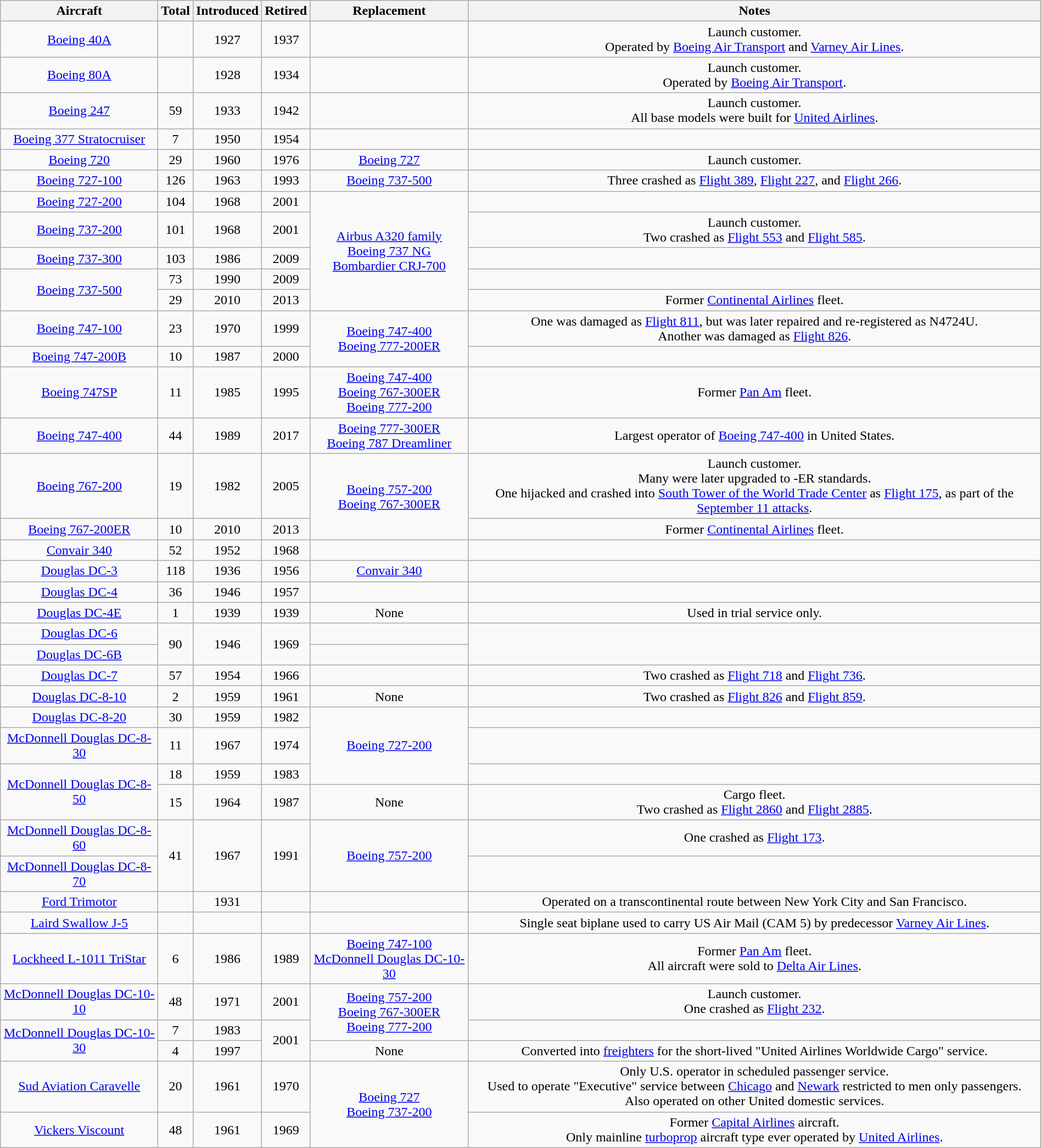<table class="wikitable" style="margin:0.5em auto; text-align:center">
<tr>
<th>Aircraft</th>
<th>Total</th>
<th>Introduced</th>
<th>Retired</th>
<th>Replacement</th>
<th>Notes</th>
</tr>
<tr>
<td><a href='#'>Boeing 40A</a></td>
<td></td>
<td>1927</td>
<td>1937</td>
<td></td>
<td>Launch customer.<br>Operated by <a href='#'>Boeing Air Transport</a> and <a href='#'>Varney Air Lines</a>.</td>
</tr>
<tr>
<td><a href='#'>Boeing 80A</a></td>
<td></td>
<td>1928</td>
<td>1934</td>
<td></td>
<td>Launch customer.<br>Operated by <a href='#'>Boeing Air Transport</a>.</td>
</tr>
<tr>
<td><a href='#'>Boeing 247</a></td>
<td>59</td>
<td>1933</td>
<td>1942</td>
<td></td>
<td>Launch customer.<br>All base models were built for <a href='#'>United Airlines</a>.</td>
</tr>
<tr>
<td><a href='#'>Boeing 377 Stratocruiser</a></td>
<td>7</td>
<td>1950</td>
<td>1954</td>
<td></td>
<td></td>
</tr>
<tr>
<td><a href='#'>Boeing 720</a></td>
<td>29</td>
<td>1960</td>
<td>1976</td>
<td><a href='#'>Boeing 727</a></td>
<td>Launch customer.</td>
</tr>
<tr>
<td><a href='#'>Boeing 727-100</a></td>
<td>126</td>
<td>1963</td>
<td>1993</td>
<td><a href='#'>Boeing 737-500</a></td>
<td>Three crashed as <a href='#'>Flight 389</a>, <a href='#'>Flight 227</a>, and <a href='#'>Flight 266</a>.</td>
</tr>
<tr>
<td><a href='#'>Boeing 727-200</a></td>
<td>104</td>
<td>1968</td>
<td>2001</td>
<td rowspan=5><a href='#'>Airbus A320 family</a><br><a href='#'>Boeing 737 NG</a><br><a href='#'>Bombardier CRJ-700</a></td>
<td></td>
</tr>
<tr>
<td><a href='#'>Boeing 737-200</a></td>
<td>101</td>
<td>1968</td>
<td>2001</td>
<td>Launch customer.<br>Two crashed as <a href='#'>Flight 553</a> and <a href='#'>Flight 585</a>.</td>
</tr>
<tr>
<td><a href='#'>Boeing 737-300</a></td>
<td>103</td>
<td>1986</td>
<td>2009</td>
<td></td>
</tr>
<tr>
<td rowspan=2><a href='#'>Boeing 737-500</a></td>
<td>73</td>
<td>1990</td>
<td>2009</td>
<td></td>
</tr>
<tr>
<td>29</td>
<td>2010</td>
<td>2013</td>
<td>Former <a href='#'>Continental Airlines</a> fleet.</td>
</tr>
<tr>
<td><a href='#'>Boeing 747-100</a></td>
<td>23</td>
<td>1970</td>
<td>1999</td>
<td rowspan=2><a href='#'>Boeing 747-400</a><br><a href='#'>Boeing 777-200ER</a></td>
<td>One was damaged as <a href='#'>Flight 811</a>, but was later repaired and re-registered as N4724U.<br> Another was damaged as <a href='#'>Flight 826</a>.</td>
</tr>
<tr>
<td><a href='#'>Boeing 747-200B</a></td>
<td>10</td>
<td>1987</td>
<td>2000</td>
<td></td>
</tr>
<tr>
<td><a href='#'>Boeing 747SP</a></td>
<td>11</td>
<td>1985</td>
<td>1995</td>
<td><a href='#'>Boeing 747-400</a><br><a href='#'>Boeing 767-300ER</a><br><a href='#'>Boeing 777-200</a></td>
<td>Former <a href='#'>Pan Am</a> fleet.</td>
</tr>
<tr>
<td><a href='#'>Boeing 747-400</a></td>
<td>44</td>
<td>1989</td>
<td>2017</td>
<td><a href='#'>Boeing 777-300ER</a><br><a href='#'>Boeing 787 Dreamliner</a></td>
<td>Largest operator of <a href='#'>Boeing 747-400</a> in United States.</td>
</tr>
<tr>
<td><a href='#'>Boeing 767-200</a></td>
<td>19</td>
<td>1982</td>
<td>2005</td>
<td rowspan="2"><a href='#'>Boeing 757-200</a><br><a href='#'>Boeing 767-300ER</a></td>
<td>Launch customer.<br> Many were later upgraded to -ER standards. <br>One hijacked and crashed into <a href='#'>South Tower of the World Trade Center</a> as <a href='#'>Flight 175</a>, as part of the <a href='#'>September 11 attacks</a>.</td>
</tr>
<tr>
<td><a href='#'>Boeing 767-200ER</a></td>
<td>10</td>
<td>2010</td>
<td>2013</td>
<td>Former <a href='#'>Continental Airlines</a> fleet.</td>
</tr>
<tr>
<td><a href='#'>Convair 340</a></td>
<td>52</td>
<td>1952</td>
<td>1968</td>
<td></td>
<td></td>
</tr>
<tr>
<td><a href='#'>Douglas DC-3</a></td>
<td>118</td>
<td>1936</td>
<td>1956</td>
<td><a href='#'>Convair 340</a></td>
<td></td>
</tr>
<tr>
<td><a href='#'>Douglas DC-4</a></td>
<td>36</td>
<td>1946</td>
<td>1957</td>
<td></td>
<td></td>
</tr>
<tr>
<td><a href='#'>Douglas DC-4E</a></td>
<td>1</td>
<td>1939</td>
<td>1939</td>
<td>None</td>
<td>Used in trial service only.</td>
</tr>
<tr>
<td><a href='#'>Douglas DC-6</a></td>
<td rowspan=2>90</td>
<td rowspan=2>1946</td>
<td rowspan=2>1969</td>
<td></td>
<td rowspan=2></td>
</tr>
<tr>
<td><a href='#'>Douglas DC-6B</a></td>
<td></td>
</tr>
<tr>
<td><a href='#'>Douglas DC-7</a></td>
<td>57</td>
<td>1954</td>
<td>1966</td>
<td></td>
<td>Two crashed as <a href='#'>Flight 718</a> and <a href='#'>Flight 736</a>.</td>
</tr>
<tr>
<td><a href='#'>Douglas DC-8-10</a></td>
<td>2</td>
<td>1959</td>
<td>1961</td>
<td>None</td>
<td>Two crashed as <a href='#'>Flight 826</a> and <a href='#'>Flight 859</a>.</td>
</tr>
<tr>
<td><a href='#'>Douglas DC-8-20</a></td>
<td>30</td>
<td>1959</td>
<td>1982</td>
<td rowspan=3><a href='#'>Boeing 727-200</a></td>
<td></td>
</tr>
<tr>
<td><a href='#'>McDonnell Douglas DC-8-30</a></td>
<td>11</td>
<td>1967</td>
<td>1974</td>
<td></td>
</tr>
<tr>
<td rowspan="2"><a href='#'>McDonnell Douglas DC-8-50</a></td>
<td>18</td>
<td>1959</td>
<td>1983</td>
<td></td>
</tr>
<tr>
<td>15</td>
<td>1964</td>
<td>1987</td>
<td>None</td>
<td>Cargo fleet.<br>Two crashed as <a href='#'>Flight 2860</a> and <a href='#'>Flight 2885</a>.</td>
</tr>
<tr>
<td><a href='#'>McDonnell Douglas DC-8-60</a></td>
<td rowspan="2">41</td>
<td rowspan="2">1967</td>
<td rowspan="2">1991</td>
<td rowspan="2"><a href='#'>Boeing 757-200</a></td>
<td>One crashed as <a href='#'>Flight 173</a>.</td>
</tr>
<tr>
<td><a href='#'>McDonnell Douglas DC-8-70</a></td>
<td></td>
</tr>
<tr>
<td><a href='#'>Ford Trimotor</a></td>
<td></td>
<td>1931</td>
<td></td>
<td></td>
<td>Operated on a transcontinental route between New York City and San Francisco.</td>
</tr>
<tr>
<td><a href='#'>Laird Swallow J-5</a></td>
<td></td>
<td></td>
<td></td>
<td></td>
<td>Single seat biplane used to carry US Air Mail (CAM 5) by predecessor <a href='#'>Varney Air Lines</a>.</td>
</tr>
<tr>
<td><a href='#'>Lockheed L-1011 TriStar</a></td>
<td>6</td>
<td>1986</td>
<td>1989</td>
<td><a href='#'>Boeing 747-100</a><br><a href='#'>McDonnell Douglas DC-10-30</a></td>
<td>Former <a href='#'>Pan Am</a> fleet.<br>All aircraft were sold to <a href='#'>Delta Air Lines</a>.</td>
</tr>
<tr>
<td><a href='#'>McDonnell Douglas DC-10-10</a></td>
<td>48</td>
<td>1971</td>
<td>2001</td>
<td rowspan=2><a href='#'>Boeing 757-200</a><br><a href='#'>Boeing 767-300ER</a><br><a href='#'>Boeing 777-200</a></td>
<td>Launch customer.<br>One crashed as <a href='#'>Flight 232</a>.</td>
</tr>
<tr>
<td rowspan=2><a href='#'>McDonnell Douglas DC-10-30</a></td>
<td>7</td>
<td>1983</td>
<td rowspan=2>2001</td>
<td></td>
</tr>
<tr>
<td>4</td>
<td>1997</td>
<td>None</td>
<td>Converted into <a href='#'>freighters</a> for the short-lived "United Airlines Worldwide Cargo" service.</td>
</tr>
<tr>
<td><a href='#'>Sud Aviation Caravelle</a></td>
<td>20</td>
<td>1961</td>
<td>1970</td>
<td rowspan=2><a href='#'>Boeing 727</a><br><a href='#'>Boeing 737-200</a></td>
<td>Only U.S. operator in scheduled passenger service.<br> Used to operate "Executive" service between <a href='#'>Chicago</a> and <a href='#'>Newark</a> restricted to men only passengers.<br> Also operated on other United domestic services.</td>
</tr>
<tr>
<td><a href='#'>Vickers Viscount</a></td>
<td>48</td>
<td>1961</td>
<td>1969</td>
<td>Former <a href='#'>Capital Airlines</a> aircraft.<br>Only mainline <a href='#'>turboprop</a> aircraft type ever operated by <a href='#'>United Airlines</a>.</td>
</tr>
</table>
